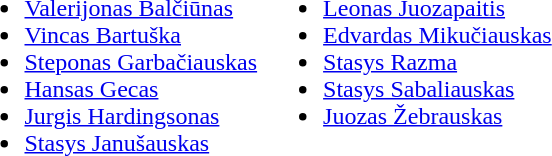<table>
<tr>
<td valign=top><br><ul><li><a href='#'>Valerijonas Balčiūnas</a></li><li><a href='#'>Vincas Bartuška</a></li><li><a href='#'>Steponas Garbačiauskas</a></li><li><a href='#'>Hansas Gecas</a></li><li><a href='#'>Jurgis Hardingsonas</a></li><li><a href='#'>Stasys Janušauskas</a></li></ul></td>
<td valign=top><br><ul><li><a href='#'>Leonas Juozapaitis</a></li><li><a href='#'>Edvardas Mikučiauskas</a></li><li><a href='#'>Stasys Razma</a></li><li><a href='#'>Stasys Sabaliauskas</a></li><li><a href='#'>Juozas Žebrauskas</a></li></ul></td>
</tr>
</table>
